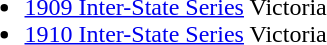<table>
<tr ---->
<td valign="top"><br><ul><li><a href='#'>1909 Inter-State Series</a> Victoria</li><li><a href='#'>1910 Inter-State Series</a> Victoria</li></ul></td>
</tr>
</table>
